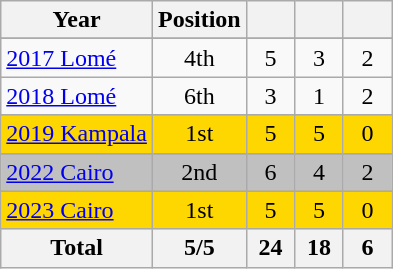<table class="wikitable" style="text-align: center;">
<tr>
<th>Year</th>
<th>Position</th>
<th width=25px></th>
<th width=25px></th>
<th width=25px></th>
</tr>
<tr bgcolor="#FFD700">
</tr>
<tr>
<td style="text-align: left;"> <a href='#'>2017 Lomé</a></td>
<td>4th</td>
<td>5</td>
<td>3</td>
<td>2</td>
</tr>
<tr>
<td style="text-align: left;"> <a href='#'>2018 Lomé</a></td>
<td>6th</td>
<td>3</td>
<td>1</td>
<td>2</td>
</tr>
<tr>
</tr>
<tr bgcolor="#FFD700">
<td style="text-align: left;"> <a href='#'>2019 Kampala</a></td>
<td>1st </td>
<td>5</td>
<td>5</td>
<td>0</td>
</tr>
<tr>
</tr>
<tr bgcolor="silver">
<td style="text-align: left;"> <a href='#'>2022 Cairo</a></td>
<td>2nd </td>
<td>6</td>
<td>4</td>
<td>2</td>
</tr>
<tr>
</tr>
<tr bgcolor="#FFD700">
<td style="text-align: left;"> <a href='#'>2023 Cairo</a></td>
<td>1st </td>
<td>5</td>
<td>5</td>
<td>0</td>
</tr>
<tr>
<th>Total</th>
<th>5/5</th>
<th>24</th>
<th>18</th>
<th>6</th>
</tr>
</table>
